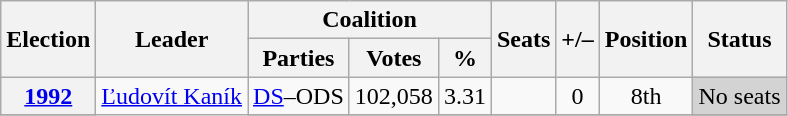<table class=wikitable style="text-align: center;">
<tr>
<th rowspan=2>Election</th>
<th rowspan=2>Leader</th>
<th colspan=3>Coalition</th>
<th rowspan=2>Seats</th>
<th rowspan=2>+/–</th>
<th rowspan=2>Position</th>
<th rowspan=2>Status</th>
</tr>
<tr>
<th>Parties</th>
<th>Votes</th>
<th>%</th>
</tr>
<tr>
<th><a href='#'>1992</a></th>
<td rowspan="4"><a href='#'>Ľudovít Kaník</a></td>
<td><a href='#'>DS</a>–ODS</td>
<td>102,058</td>
<td>3.31</td>
<td></td>
<td> 0</td>
<td> 8th</td>
<td style="background:Lightgray;" align=center>No seats</td>
</tr>
<tr>
</tr>
</table>
